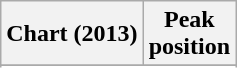<table class="wikitable sortable plainrowheaders">
<tr>
<th>Chart (2013)</th>
<th>Peak<br>position</th>
</tr>
<tr>
</tr>
<tr>
</tr>
</table>
